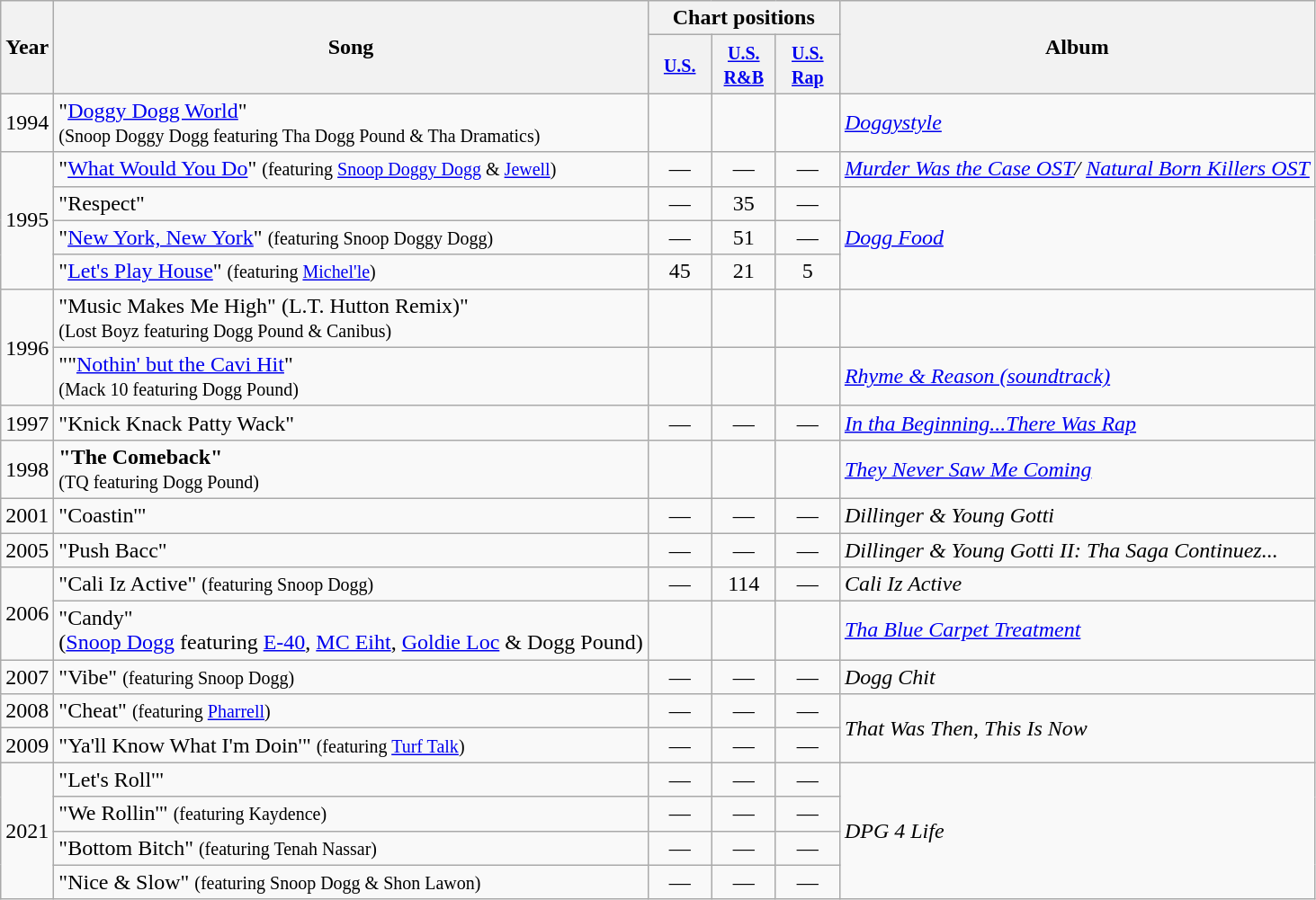<table class="wikitable">
<tr>
<th rowspan="2">Year</th>
<th rowspan="2">Song</th>
<th colspan="3">Chart positions</th>
<th rowspan="2">Album</th>
</tr>
<tr>
<th width="40"><small><a href='#'>U.S.</a></small></th>
<th width="40"><small><a href='#'>U.S. R&B</a></small></th>
<th width="40"><small><a href='#'>U.S. Rap</a></small></th>
</tr>
<tr>
<td>1994</td>
<td>"<a href='#'>Doggy Dogg World</a>"<br><small>(Snoop Doggy Dogg featuring Tha Dogg Pound & Tha Dramatics)</small></td>
<td></td>
<td></td>
<td></td>
<td><em><a href='#'>Doggystyle</a></em></td>
</tr>
<tr>
<td rowspan="4" align="center">1995</td>
<td>"<a href='#'>What Would You Do</a>" <small>(featuring <a href='#'>Snoop Doggy Dogg</a> & <a href='#'>Jewell</a>)</small></td>
<td align="center">—</td>
<td align="center">—</td>
<td align="center">—</td>
<td rowspan="1"><em><a href='#'>Murder Was the Case OST</a>/</em> <em><a href='#'>Natural Born Killers OST</a></em></td>
</tr>
<tr>
<td>"Respect"</td>
<td align="center">—</td>
<td align="center">35</td>
<td align="center">—</td>
<td rowspan=3><em><a href='#'>Dogg Food</a></em></td>
</tr>
<tr>
<td>"<a href='#'>New York, New York</a>" <small>(featuring Snoop Doggy Dogg)</small></td>
<td align="center">—</td>
<td align="center">51</td>
<td align="center">—</td>
</tr>
<tr>
<td>"<a href='#'>Let's Play House</a>" <small>(featuring <a href='#'>Michel'le</a>)</small></td>
<td align="center">45</td>
<td align="center">21</td>
<td align="center">5</td>
</tr>
<tr>
<td rowspan="2">1996</td>
<td>"Music Makes Me High" (L.T. Hutton Remix)"<br><small>(Lost Boyz featuring Dogg Pound & Canibus)</small></td>
<td></td>
<td></td>
<td></td>
<td></td>
</tr>
<tr>
<td>""<a href='#'>Nothin' but the Cavi Hit</a>"<br><small>(Mack 10 featuring Dogg Pound)</small></td>
<td></td>
<td></td>
<td></td>
<td><em><a href='#'>Rhyme & Reason (soundtrack)</a></em></td>
</tr>
<tr>
<td align="center">1997</td>
<td>"Knick Knack Patty Wack"</td>
<td align="center">—</td>
<td align="center">—</td>
<td align="center">—</td>
<td rowspan="1"><em><a href='#'>In tha Beginning...There Was Rap</a></em></td>
</tr>
<tr>
<td>1998</td>
<td><strong>"The Comeback"</strong><br><small>(TQ featuring Dogg Pound)</small></td>
<td></td>
<td></td>
<td></td>
<td><em><a href='#'>They Never Saw Me Coming</a></em></td>
</tr>
<tr>
<td align="center" rowspan=1>2001</td>
<td>"Coastin'"</td>
<td align="center">—</td>
<td align="center">—</td>
<td align="center">—</td>
<td rowspan=1><em>Dillinger & Young Gotti</em></td>
</tr>
<tr>
<td align="center" rowspan=1>2005</td>
<td>"Push Bacc"</td>
<td align="center">—</td>
<td align="center">—</td>
<td align="center">—</td>
<td rowspan=1><em>Dillinger & Young Gotti II: Tha Saga Continuez...</em></td>
</tr>
<tr>
<td rowspan="2" align="center">2006</td>
<td>"Cali Iz Active" <small>(featuring Snoop Dogg)</small></td>
<td align="center">—</td>
<td align="center">114</td>
<td align="center">—</td>
<td rowspan=1><em>Cali Iz Active</em></td>
</tr>
<tr>
<td>"Candy"<br><span>(<a href='#'>Snoop Dogg</a> featuring <a href='#'>E-40</a>, <a href='#'>MC Eiht</a>, <a href='#'>Goldie Loc</a> & Dogg Pound)</span></td>
<td></td>
<td></td>
<td></td>
<td><em><a href='#'>Tha Blue Carpet Treatment</a></em></td>
</tr>
<tr>
<td align="center" rowspan=1>2007</td>
<td>"Vibe" <small>(featuring Snoop Dogg)</small></td>
<td align="center">—</td>
<td align="center">—</td>
<td align="center">—</td>
<td rowspan=1><em>Dogg Chit</em></td>
</tr>
<tr>
<td align="center" rowspan=1>2008</td>
<td>"Cheat" <small>(featuring <a href='#'>Pharrell</a>)</small></td>
<td align="center">—</td>
<td align="center">—</td>
<td align="center">—</td>
<td rowspan=2><em>That Was Then, This Is Now</em></td>
</tr>
<tr>
<td align="center" rowspan=1>2009</td>
<td>"Ya'll Know What I'm Doin'" <small>(featuring <a href='#'>Turf Talk</a>)</small></td>
<td align="center">—</td>
<td align="center">—</td>
<td align="center">—</td>
</tr>
<tr>
<td align="center" rowspan=4>2021</td>
<td>"Let's Roll'"</td>
<td align="center">—</td>
<td align="center">—</td>
<td align="center">—</td>
<td rowspan=4><em>DPG 4 Life</em></td>
</tr>
<tr>
<td>"We Rollin'" <small>(featuring Kaydence)</small></td>
<td align="center">—</td>
<td align="center">—</td>
<td align="center">—</td>
</tr>
<tr>
<td>"Bottom Bitch" <small>(featuring Tenah Nassar)</small></td>
<td align="center">—</td>
<td align="center">—</td>
<td align="center">—</td>
</tr>
<tr>
<td>"Nice & Slow" <small>(featuring Snoop Dogg & Shon Lawon)</small></td>
<td align="center">—</td>
<td align="center">—</td>
<td align="center">—</td>
</tr>
</table>
